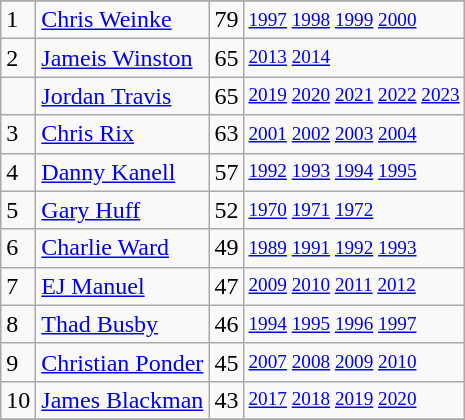<table class="wikitable">
<tr>
</tr>
<tr>
<td>1</td>
<td><a href='#'>Chris Weinke</a></td>
<td>79</td>
<td style="font-size:80%;"><a href='#'>1997</a> <a href='#'>1998</a> <a href='#'>1999</a> <a href='#'>2000</a></td>
</tr>
<tr>
<td>2</td>
<td><a href='#'>Jameis Winston</a></td>
<td>65</td>
<td style="font-size:80%;"><a href='#'>2013</a> <a href='#'>2014</a></td>
</tr>
<tr>
<td></td>
<td><a href='#'>Jordan Travis</a></td>
<td>65</td>
<td style="font-size:80%;"><a href='#'>2019</a> <a href='#'>2020</a> <a href='#'>2021</a> <a href='#'>2022</a> <a href='#'>2023</a></td>
</tr>
<tr>
<td>3</td>
<td><a href='#'>Chris Rix</a></td>
<td>63</td>
<td style="font-size:80%;"><a href='#'>2001</a> <a href='#'>2002</a> <a href='#'>2003</a> <a href='#'>2004</a></td>
</tr>
<tr>
<td>4</td>
<td><a href='#'>Danny Kanell</a></td>
<td>57</td>
<td style="font-size:80%;"><a href='#'>1992</a> <a href='#'>1993</a> <a href='#'>1994</a> <a href='#'>1995</a></td>
</tr>
<tr>
<td>5</td>
<td><a href='#'>Gary Huff</a></td>
<td>52</td>
<td style="font-size:80%;"><a href='#'>1970</a> <a href='#'>1971</a> <a href='#'>1972</a></td>
</tr>
<tr>
<td>6</td>
<td><a href='#'>Charlie Ward</a></td>
<td>49</td>
<td style="font-size:80%;"><a href='#'>1989</a> <a href='#'>1991</a> <a href='#'>1992</a> <a href='#'>1993</a></td>
</tr>
<tr>
<td>7</td>
<td><a href='#'>EJ Manuel</a></td>
<td>47</td>
<td style="font-size:80%;"><a href='#'>2009</a> <a href='#'>2010</a> <a href='#'>2011</a> <a href='#'>2012</a></td>
</tr>
<tr>
<td>8</td>
<td><a href='#'>Thad Busby</a></td>
<td>46</td>
<td style="font-size:80%;"><a href='#'>1994</a> <a href='#'>1995</a> <a href='#'>1996</a> <a href='#'>1997</a></td>
</tr>
<tr>
<td>9</td>
<td><a href='#'>Christian Ponder</a></td>
<td>45</td>
<td style="font-size:80%;"><a href='#'>2007</a> <a href='#'>2008</a> <a href='#'>2009</a> <a href='#'>2010</a></td>
</tr>
<tr>
<td>10</td>
<td><a href='#'>James Blackman</a></td>
<td>43</td>
<td style="font-size:80%;"><a href='#'>2017</a> <a href='#'>2018</a> <a href='#'>2019</a> <a href='#'>2020</a></td>
</tr>
<tr>
</tr>
</table>
